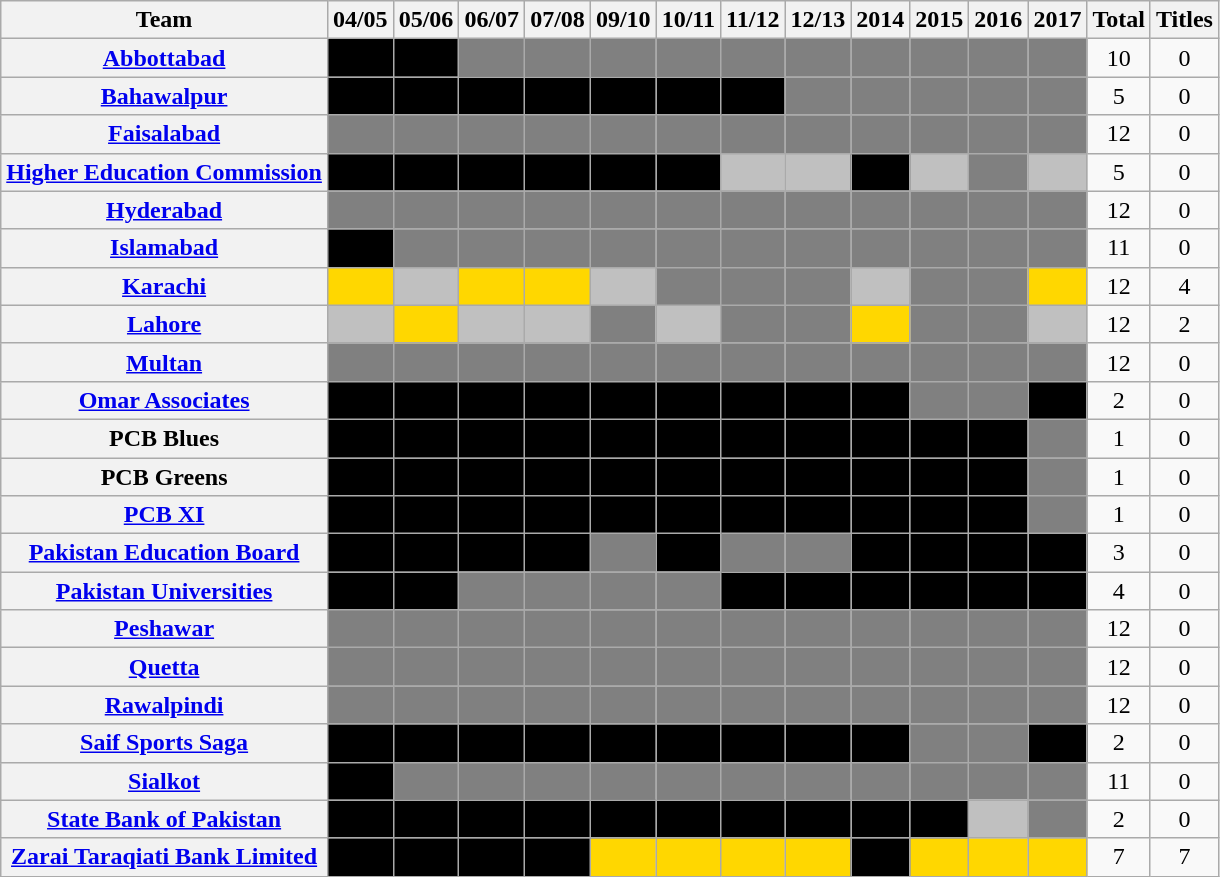<table class="wikitable plainrowheaders" style="text-align: center;">
<tr>
<th scope="col">Team</th>
<th scope="col">04/05</th>
<th scope="col">05/06</th>
<th scope="col">06/07</th>
<th scope="col">07/08</th>
<th scope="col">09/10</th>
<th scope="col">10/11</th>
<th scope="col">11/12</th>
<th scope="col">12/13</th>
<th scope="col">2014</th>
<th scope="col">2015</th>
<th scope="col">2016</th>
<th scope="col">2017</th>
<th>Total</th>
<th>Titles</th>
</tr>
<tr>
<th scope="row"><a href='#'>Abbottabad</a></th>
<td bgcolor=black></td>
<td bgcolor=black></td>
<td bgcolor=#808080></td>
<td bgcolor=#808080></td>
<td bgcolor=#808080></td>
<td bgcolor=#808080></td>
<td bgcolor=#808080></td>
<td bgcolor=#808080></td>
<td bgcolor=#808080></td>
<td bgcolor=#808080></td>
<td bgcolor=#808080></td>
<td bgcolor=#808080></td>
<td>10</td>
<td>0</td>
</tr>
<tr>
<th scope="row"><a href='#'>Bahawalpur</a></th>
<td bgcolor=black></td>
<td bgcolor=black></td>
<td bgcolor=black></td>
<td bgcolor=black></td>
<td bgcolor=black></td>
<td bgcolor=black></td>
<td bgcolor=black></td>
<td bgcolor=#808080></td>
<td bgcolor=#808080></td>
<td bgcolor=#808080></td>
<td bgcolor=#808080></td>
<td bgcolor=#808080></td>
<td>5</td>
<td>0</td>
</tr>
<tr>
<th scope="row"><a href='#'>Faisalabad</a></th>
<td bgcolor=#808080></td>
<td bgcolor=#808080></td>
<td bgcolor=#808080></td>
<td bgcolor=#808080></td>
<td bgcolor=#808080></td>
<td bgcolor=#808080></td>
<td bgcolor=#808080></td>
<td bgcolor=#808080></td>
<td bgcolor=#808080></td>
<td bgcolor=#808080></td>
<td bgcolor=#808080></td>
<td bgcolor=#808080></td>
<td>12</td>
<td>0</td>
</tr>
<tr>
<th scope="row"><a href='#'>Higher Education Commission</a></th>
<td bgcolor=black></td>
<td bgcolor=black></td>
<td bgcolor=black></td>
<td bgcolor=black></td>
<td bgcolor=black></td>
<td bgcolor=black></td>
<td bgcolor=silver></td>
<td bgcolor=silver></td>
<td bgcolor=black></td>
<td bgcolor=silver></td>
<td bgcolor=#808080></td>
<td bgcolor=silver></td>
<td>5</td>
<td>0</td>
</tr>
<tr>
<th scope="row"><a href='#'>Hyderabad</a></th>
<td bgcolor=#808080></td>
<td bgcolor=#808080></td>
<td bgcolor=#808080></td>
<td bgcolor=#808080></td>
<td bgcolor=#808080></td>
<td bgcolor=#808080></td>
<td bgcolor=#808080></td>
<td bgcolor=#808080></td>
<td bgcolor=#808080></td>
<td bgcolor=#808080></td>
<td bgcolor=#808080></td>
<td bgcolor=#808080></td>
<td>12</td>
<td>0</td>
</tr>
<tr>
<th scope="row"><a href='#'>Islamabad</a></th>
<td bgcolor=black></td>
<td bgcolor=#808080></td>
<td bgcolor=#808080></td>
<td bgcolor=#808080></td>
<td bgcolor=#808080></td>
<td bgcolor=#808080></td>
<td bgcolor=#808080></td>
<td bgcolor=#808080></td>
<td bgcolor=#808080></td>
<td bgcolor=#808080></td>
<td bgcolor=#808080></td>
<td bgcolor=#808080></td>
<td>11</td>
<td>0</td>
</tr>
<tr>
<th scope="row"><a href='#'>Karachi</a></th>
<td bgcolor=gold></td>
<td bgcolor=silver></td>
<td bgcolor=gold></td>
<td bgcolor=gold></td>
<td bgcolor=silver></td>
<td bgcolor=#808080></td>
<td bgcolor=#808080></td>
<td bgcolor=#808080></td>
<td bgcolor=silver></td>
<td bgcolor=#808080></td>
<td bgcolor=#808080></td>
<td bgcolor=gold></td>
<td>12</td>
<td>4</td>
</tr>
<tr>
<th scope="row"><a href='#'>Lahore</a></th>
<td bgcolor=silver></td>
<td bgcolor=gold></td>
<td bgcolor=silver></td>
<td bgcolor=silver></td>
<td bgcolor=#808080></td>
<td bgcolor=silver></td>
<td bgcolor=#808080></td>
<td bgcolor=#808080></td>
<td bgcolor=gold></td>
<td bgcolor=#808080></td>
<td bgcolor=#808080></td>
<td bgcolor=silver></td>
<td>12</td>
<td>2</td>
</tr>
<tr>
<th scope="row"><a href='#'>Multan</a></th>
<td bgcolor=#808080></td>
<td bgcolor=#808080></td>
<td bgcolor=#808080></td>
<td bgcolor=#808080></td>
<td bgcolor=#808080></td>
<td bgcolor=#808080></td>
<td bgcolor=#808080></td>
<td bgcolor=#808080></td>
<td bgcolor=#808080></td>
<td bgcolor=#808080></td>
<td bgcolor=#808080></td>
<td bgcolor=#808080></td>
<td>12</td>
<td>0</td>
</tr>
<tr>
<th scope="row"><a href='#'>Omar Associates</a></th>
<td bgcolor=black></td>
<td bgcolor=black></td>
<td bgcolor=black></td>
<td bgcolor=black></td>
<td bgcolor=black></td>
<td bgcolor=black></td>
<td bgcolor=black></td>
<td bgcolor=black></td>
<td bgcolor=black></td>
<td bgcolor=#808080></td>
<td bgcolor=#808080></td>
<td bgcolor=black></td>
<td>2</td>
<td>0</td>
</tr>
<tr>
<th scope="row">PCB Blues</th>
<td bgcolor=black></td>
<td bgcolor=black></td>
<td bgcolor=black></td>
<td bgcolor=black></td>
<td bgcolor=black></td>
<td bgcolor=black></td>
<td bgcolor=black></td>
<td bgcolor=black></td>
<td bgcolor=black></td>
<td bgcolor=black></td>
<td bgcolor=black></td>
<td bgcolor=#808080></td>
<td>1</td>
<td>0</td>
</tr>
<tr>
<th scope="row">PCB Greens</th>
<td bgcolor=black></td>
<td bgcolor=black></td>
<td bgcolor=black></td>
<td bgcolor=black></td>
<td bgcolor=black></td>
<td bgcolor=black></td>
<td bgcolor=black></td>
<td bgcolor=black></td>
<td bgcolor=black></td>
<td bgcolor=black></td>
<td bgcolor=black></td>
<td bgcolor=#808080></td>
<td>1</td>
<td>0</td>
</tr>
<tr>
<th scope="row"><a href='#'>PCB XI</a></th>
<td bgcolor=black></td>
<td bgcolor=black></td>
<td bgcolor=black></td>
<td bgcolor=black></td>
<td bgcolor=black></td>
<td bgcolor=black></td>
<td bgcolor=black></td>
<td bgcolor=black></td>
<td bgcolor=black></td>
<td bgcolor=black></td>
<td bgcolor=black></td>
<td bgcolor=#808080></td>
<td>1</td>
<td>0</td>
</tr>
<tr>
<th scope="row"><a href='#'>Pakistan Education Board</a></th>
<td bgcolor=black></td>
<td bgcolor=black></td>
<td bgcolor=black></td>
<td bgcolor=black></td>
<td bgcolor=#808080></td>
<td bgcolor=black></td>
<td bgcolor=#808080></td>
<td bgcolor=#808080></td>
<td bgcolor=black></td>
<td bgcolor=black></td>
<td bgcolor=black></td>
<td bgcolor=black></td>
<td>3</td>
<td>0</td>
</tr>
<tr>
<th scope="row"><a href='#'>Pakistan Universities</a></th>
<td bgcolor=black></td>
<td bgcolor=black></td>
<td bgcolor=#808080></td>
<td bgcolor=#808080></td>
<td bgcolor=#808080></td>
<td bgcolor=#808080></td>
<td bgcolor=black></td>
<td bgcolor=black></td>
<td bgcolor=black></td>
<td bgcolor=black></td>
<td bgcolor=black></td>
<td bgcolor=black></td>
<td>4</td>
<td>0</td>
</tr>
<tr>
<th scope="row"><a href='#'>Peshawar</a></th>
<td bgcolor=#808080></td>
<td bgcolor=#808080></td>
<td bgcolor=#808080></td>
<td bgcolor=#808080></td>
<td bgcolor=#808080></td>
<td bgcolor=#808080></td>
<td bgcolor=#808080></td>
<td bgcolor=#808080></td>
<td bgcolor=#808080></td>
<td bgcolor=#808080></td>
<td bgcolor=#808080></td>
<td bgcolor=#808080></td>
<td>12</td>
<td>0</td>
</tr>
<tr>
<th scope="row"><a href='#'>Quetta</a></th>
<td bgcolor=#808080></td>
<td bgcolor=#808080></td>
<td bgcolor=#808080></td>
<td bgcolor=#808080></td>
<td bgcolor=#808080></td>
<td bgcolor=#808080></td>
<td bgcolor=#808080></td>
<td bgcolor=#808080></td>
<td bgcolor=#808080></td>
<td bgcolor=#808080></td>
<td bgcolor=#808080></td>
<td bgcolor=#808080></td>
<td>12</td>
<td>0</td>
</tr>
<tr>
<th scope="row"><a href='#'>Rawalpindi</a></th>
<td bgcolor=#808080></td>
<td bgcolor=#808080></td>
<td bgcolor=#808080></td>
<td bgcolor=#808080></td>
<td bgcolor=#808080></td>
<td bgcolor=#808080></td>
<td bgcolor=#808080></td>
<td bgcolor=#808080></td>
<td bgcolor=#808080></td>
<td bgcolor=#808080></td>
<td bgcolor=#808080></td>
<td bgcolor=#808080></td>
<td>12</td>
<td>0</td>
</tr>
<tr>
<th scope="row"><a href='#'>Saif Sports Saga</a></th>
<td bgcolor=black></td>
<td bgcolor=black></td>
<td bgcolor=black></td>
<td bgcolor=black></td>
<td bgcolor=black></td>
<td bgcolor=black></td>
<td bgcolor=black></td>
<td bgcolor=black></td>
<td bgcolor=black></td>
<td bgcolor=#808080></td>
<td bgcolor=#808080></td>
<td bgcolor=black></td>
<td>2</td>
<td>0</td>
</tr>
<tr>
<th scope="row"><a href='#'>Sialkot</a></th>
<td bgcolor=black></td>
<td bgcolor=#808080></td>
<td bgcolor=#808080></td>
<td bgcolor=#808080></td>
<td bgcolor=#808080></td>
<td bgcolor=#808080></td>
<td bgcolor=#808080></td>
<td bgcolor=#808080></td>
<td bgcolor=#808080></td>
<td bgcolor=#808080></td>
<td bgcolor=#808080></td>
<td bgcolor=#808080></td>
<td>11</td>
<td>0</td>
</tr>
<tr>
<th scope="row"><a href='#'>State Bank of Pakistan</a></th>
<td bgcolor=black></td>
<td bgcolor=black></td>
<td bgcolor=black></td>
<td bgcolor=black></td>
<td bgcolor=black></td>
<td bgcolor=black></td>
<td bgcolor=black></td>
<td bgcolor=black></td>
<td bgcolor=black></td>
<td bgcolor=black></td>
<td bgcolor=silver></td>
<td bgcolor=#808080></td>
<td>2</td>
<td>0</td>
</tr>
<tr>
<th scope="row"><a href='#'>Zarai Taraqiati Bank Limited</a></th>
<td bgcolor=black></td>
<td bgcolor=black></td>
<td bgcolor=black></td>
<td bgcolor=black></td>
<td bgcolor=gold></td>
<td bgcolor=gold></td>
<td bgcolor=gold></td>
<td bgcolor=gold></td>
<td bgcolor=black></td>
<td bgcolor=gold></td>
<td bgcolor=gold></td>
<td bgcolor=gold></td>
<td>7</td>
<td>7</td>
</tr>
</table>
